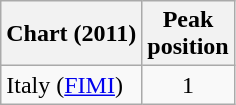<table class="wikitable sortable plainrowheaders">
<tr>
<th>Chart (2011)</th>
<th>Peak<br>position</th>
</tr>
<tr>
<td>Italy (<a href='#'>FIMI</a>)</td>
<td align="center">1</td>
</tr>
</table>
